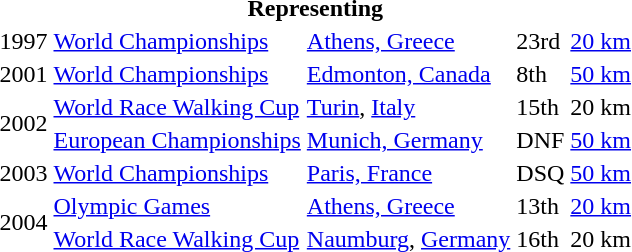<table>
<tr>
<th colspan="5">Representing </th>
</tr>
<tr>
<td>1997</td>
<td><a href='#'>World Championships</a></td>
<td><a href='#'>Athens, Greece</a></td>
<td>23rd</td>
<td><a href='#'>20 km</a></td>
</tr>
<tr>
<td>2001</td>
<td><a href='#'>World Championships</a></td>
<td><a href='#'>Edmonton, Canada</a></td>
<td>8th</td>
<td><a href='#'>50 km</a></td>
</tr>
<tr>
<td rowspan=2>2002</td>
<td><a href='#'>World Race Walking Cup</a></td>
<td><a href='#'>Turin</a>, <a href='#'>Italy</a></td>
<td>15th</td>
<td>20 km</td>
</tr>
<tr>
<td><a href='#'>European Championships</a></td>
<td><a href='#'>Munich, Germany</a></td>
<td>DNF</td>
<td><a href='#'>50 km</a></td>
</tr>
<tr>
<td>2003</td>
<td><a href='#'>World Championships</a></td>
<td><a href='#'>Paris, France</a></td>
<td>DSQ</td>
<td><a href='#'>50 km</a></td>
</tr>
<tr>
<td rowspan=2>2004</td>
<td><a href='#'>Olympic Games</a></td>
<td><a href='#'>Athens, Greece</a></td>
<td>13th</td>
<td><a href='#'>20 km</a></td>
</tr>
<tr>
<td><a href='#'>World Race Walking Cup</a></td>
<td><a href='#'>Naumburg</a>, <a href='#'>Germany</a></td>
<td>16th</td>
<td>20 km</td>
</tr>
</table>
